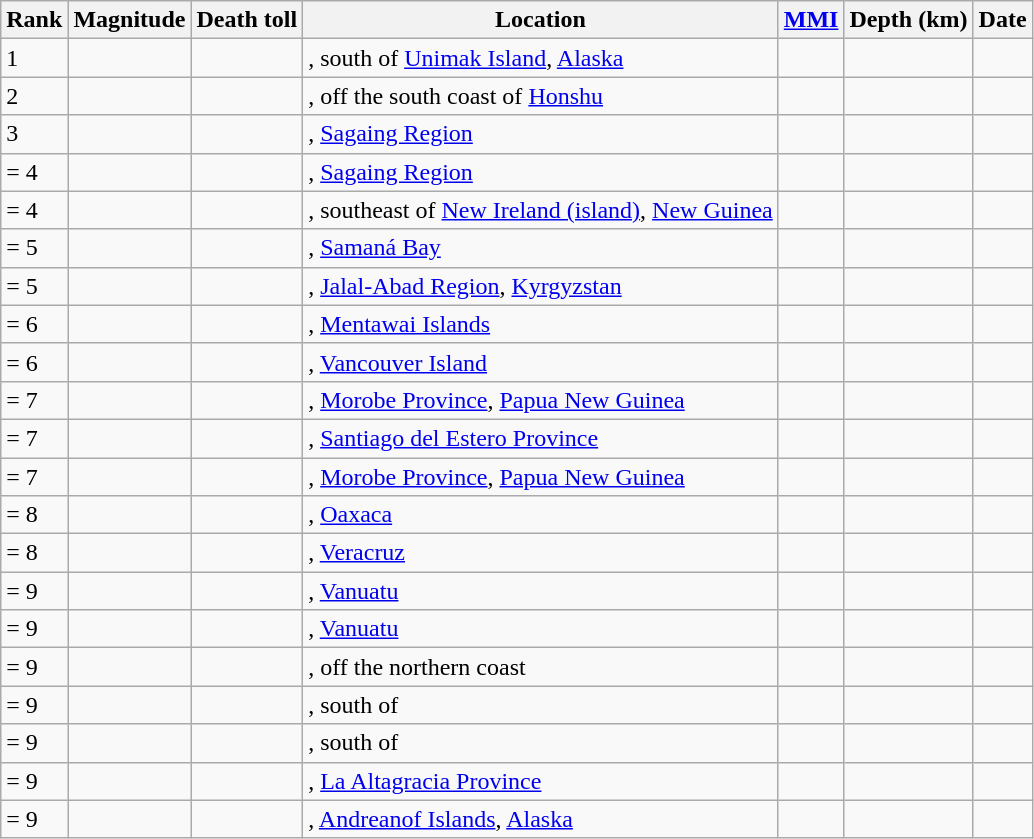<table class="sortable wikitable" style="font-size:100%;">
<tr>
<th>Rank</th>
<th>Magnitude</th>
<th>Death toll</th>
<th>Location</th>
<th><a href='#'>MMI</a></th>
<th>Depth (km)</th>
<th>Date</th>
</tr>
<tr>
<td>1</td>
<td></td>
<td></td>
<td>, south of <a href='#'>Unimak Island</a>, <a href='#'>Alaska</a></td>
<td></td>
<td></td>
<td></td>
</tr>
<tr>
<td>2</td>
<td></td>
<td></td>
<td>, off the south coast of <a href='#'>Honshu</a></td>
<td></td>
<td></td>
<td></td>
</tr>
<tr>
<td>3</td>
<td></td>
<td></td>
<td>, <a href='#'>Sagaing Region</a></td>
<td></td>
<td></td>
<td></td>
</tr>
<tr>
<td>= 4</td>
<td></td>
<td></td>
<td>, <a href='#'>Sagaing Region</a></td>
<td></td>
<td></td>
<td></td>
</tr>
<tr>
<td>= 4</td>
<td></td>
<td></td>
<td>, southeast of <a href='#'>New Ireland (island)</a>, <a href='#'>New Guinea</a></td>
<td></td>
<td></td>
<td></td>
</tr>
<tr>
<td>= 5</td>
<td></td>
<td></td>
<td>, <a href='#'>Samaná Bay</a></td>
<td></td>
<td></td>
<td></td>
</tr>
<tr>
<td>= 5</td>
<td></td>
<td></td>
<td>, <a href='#'>Jalal-Abad Region</a>, <a href='#'>Kyrgyzstan</a></td>
<td></td>
<td></td>
<td></td>
</tr>
<tr>
<td>= 6</td>
<td></td>
<td></td>
<td>, <a href='#'>Mentawai Islands</a></td>
<td></td>
<td></td>
<td></td>
</tr>
<tr>
<td>= 6</td>
<td></td>
<td></td>
<td>, <a href='#'>Vancouver Island</a></td>
<td></td>
<td></td>
<td></td>
</tr>
<tr>
<td>= 7</td>
<td></td>
<td></td>
<td>, <a href='#'>Morobe Province</a>, <a href='#'>Papua New Guinea</a></td>
<td></td>
<td></td>
<td></td>
</tr>
<tr>
<td>= 7</td>
<td></td>
<td></td>
<td>, <a href='#'>Santiago del Estero Province</a></td>
<td></td>
<td></td>
<td></td>
</tr>
<tr>
<td>= 7</td>
<td></td>
<td></td>
<td>, <a href='#'>Morobe Province</a>, <a href='#'>Papua New Guinea</a></td>
<td></td>
<td></td>
<td></td>
</tr>
<tr>
<td>= 8</td>
<td></td>
<td></td>
<td>, <a href='#'>Oaxaca</a></td>
<td></td>
<td></td>
<td></td>
</tr>
<tr>
<td>= 8</td>
<td></td>
<td></td>
<td>, <a href='#'>Veracruz</a></td>
<td></td>
<td></td>
<td></td>
</tr>
<tr>
<td>= 9</td>
<td></td>
<td></td>
<td>, <a href='#'>Vanuatu</a></td>
<td></td>
<td></td>
<td></td>
</tr>
<tr>
<td>= 9</td>
<td></td>
<td></td>
<td>, <a href='#'>Vanuatu</a></td>
<td></td>
<td></td>
<td></td>
</tr>
<tr>
<td>= 9</td>
<td></td>
<td></td>
<td>, off the northern coast</td>
<td></td>
<td></td>
<td></td>
</tr>
<tr>
<td>= 9</td>
<td></td>
<td></td>
<td>, south of</td>
<td></td>
<td></td>
<td></td>
</tr>
<tr>
<td>= 9</td>
<td></td>
<td></td>
<td>, south of</td>
<td></td>
<td></td>
<td></td>
</tr>
<tr>
<td>= 9</td>
<td></td>
<td></td>
<td>, <a href='#'>La Altagracia Province</a></td>
<td></td>
<td></td>
<td></td>
</tr>
<tr>
<td>= 9</td>
<td></td>
<td></td>
<td>, <a href='#'>Andreanof Islands</a>, <a href='#'>Alaska</a></td>
<td></td>
<td></td>
<td></td>
</tr>
</table>
